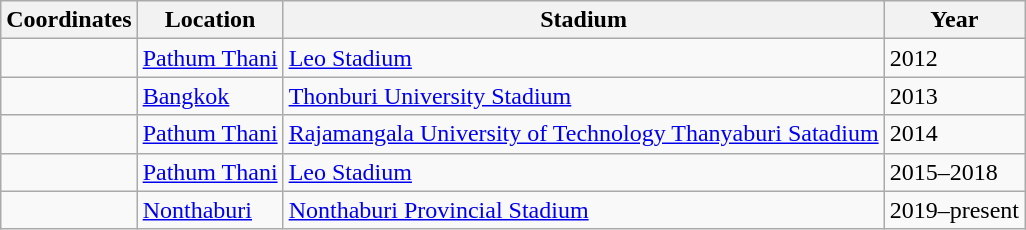<table class="wikitable sortable">
<tr>
<th>Coordinates</th>
<th>Location</th>
<th>Stadium</th>
<th>Year</th>
</tr>
<tr>
<td></td>
<td><a href='#'>Pathum Thani</a></td>
<td><a href='#'>Leo Stadium</a></td>
<td>2012</td>
</tr>
<tr>
<td></td>
<td><a href='#'>Bangkok</a></td>
<td><a href='#'>Thonburi University Stadium</a></td>
<td>2013</td>
</tr>
<tr>
<td></td>
<td><a href='#'>Pathum Thani</a></td>
<td><a href='#'>Rajamangala University of Technology Thanyaburi Satadium</a></td>
<td>2014</td>
</tr>
<tr>
<td></td>
<td><a href='#'>Pathum Thani</a></td>
<td><a href='#'>Leo Stadium</a></td>
<td>2015–2018</td>
</tr>
<tr>
<td></td>
<td><a href='#'>Nonthaburi</a></td>
<td><a href='#'>Nonthaburi Provincial Stadium</a></td>
<td>2019–present</td>
</tr>
</table>
